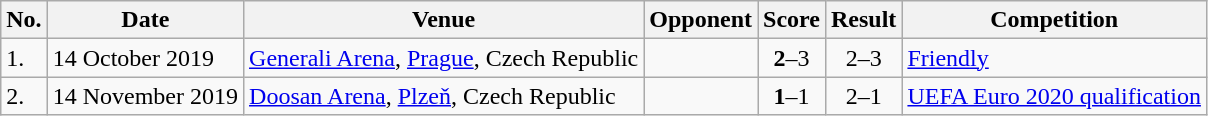<table class="wikitable">
<tr>
<th>No.</th>
<th>Date</th>
<th>Venue</th>
<th>Opponent</th>
<th>Score</th>
<th>Result</th>
<th>Competition</th>
</tr>
<tr>
<td>1.</td>
<td>14 October 2019</td>
<td><a href='#'>Generali Arena</a>, <a href='#'>Prague</a>, Czech Republic</td>
<td></td>
<td align=center><strong>2</strong>–3</td>
<td align=center>2–3</td>
<td><a href='#'>Friendly</a></td>
</tr>
<tr>
<td>2.</td>
<td>14 November 2019</td>
<td><a href='#'>Doosan Arena</a>, <a href='#'>Plzeň</a>, Czech Republic</td>
<td></td>
<td align=center><strong>1</strong>–1</td>
<td align=center>2–1</td>
<td><a href='#'>UEFA Euro 2020 qualification</a></td>
</tr>
</table>
